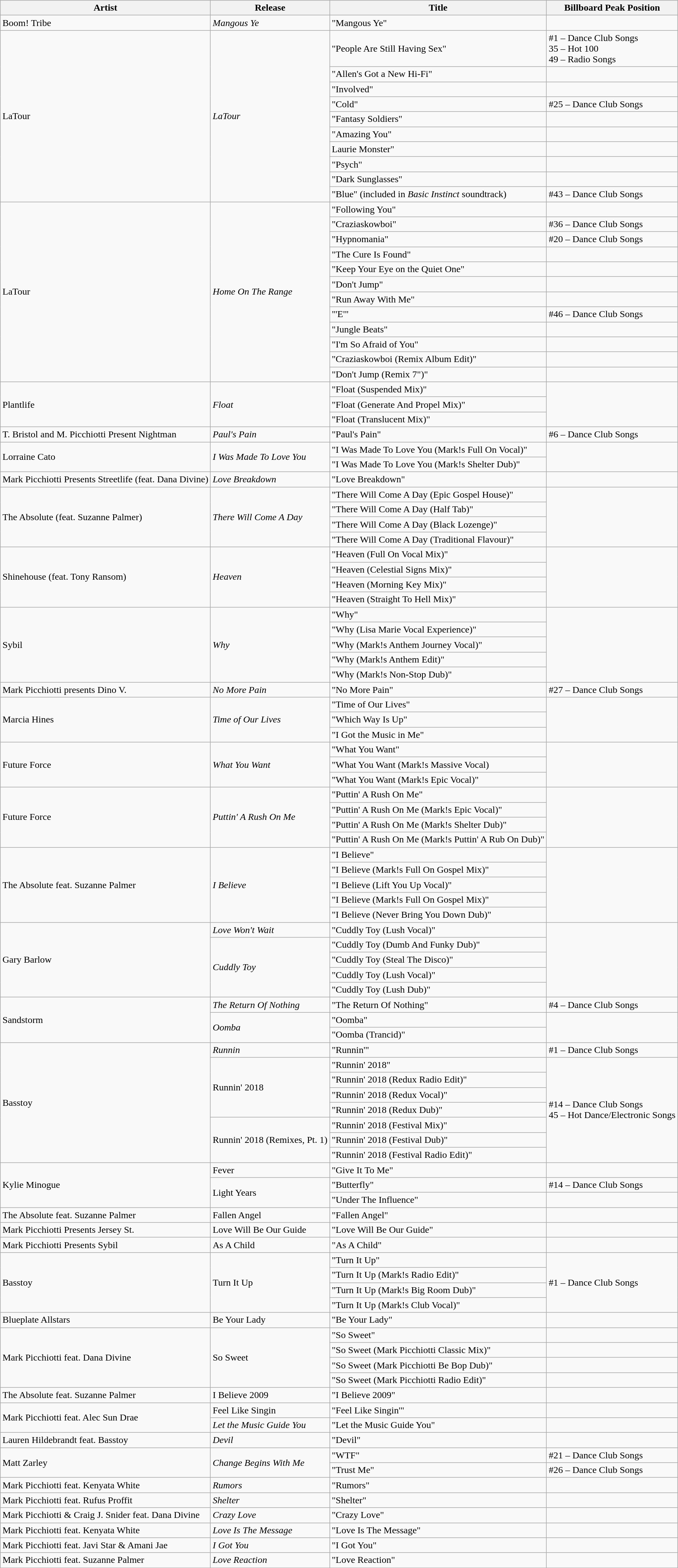<table class="wikitable">
<tr>
<th>Artist</th>
<th>Release</th>
<th>Title</th>
<th>Billboard Peak Position</th>
</tr>
<tr>
<td>Boom! Tribe</td>
<td><em>Mangous Ye</em></td>
<td>"Mangous Ye"</td>
<td></td>
</tr>
<tr>
<td rowspan="10">LaTour</td>
<td rowspan="10"><em>LaTour</em></td>
<td>"People Are Still Having Sex"</td>
<td>#1 – Dance Club Songs<br>35 – Hot 100<br>49 – Radio Songs</td>
</tr>
<tr>
<td>"Allen's Got a New Hi-Fi"</td>
<td></td>
</tr>
<tr>
<td>"Involved"</td>
<td></td>
</tr>
<tr>
<td>"Cold"</td>
<td>#25 – Dance Club Songs</td>
</tr>
<tr>
<td>"Fantasy Soldiers"</td>
<td></td>
</tr>
<tr>
<td>"Amazing You"</td>
<td></td>
</tr>
<tr>
<td>Laurie Monster"</td>
<td></td>
</tr>
<tr>
<td>"Psych"</td>
<td></td>
</tr>
<tr>
<td>"Dark Sunglasses"</td>
<td></td>
</tr>
<tr>
<td>"Blue" (included in <em>Basic Instinct</em> soundtrack)</td>
<td>#43 – Dance Club Songs</td>
</tr>
<tr>
<td rowspan="12">LaTour</td>
<td rowspan="12"><em>Home On The Range</em></td>
<td>"Following You"</td>
<td></td>
</tr>
<tr>
<td>"Craziaskowboi"</td>
<td>#36 – Dance Club Songs</td>
</tr>
<tr>
<td>"Hypnomania"</td>
<td>#20 – Dance Club Songs</td>
</tr>
<tr>
<td>"The Cure Is Found"</td>
<td></td>
</tr>
<tr>
<td>"Keep Your Eye on the Quiet One"</td>
<td></td>
</tr>
<tr>
<td>"Don't Jump"</td>
<td></td>
</tr>
<tr>
<td>"Run Away With Me"</td>
<td></td>
</tr>
<tr>
<td>"'E'"</td>
<td>#46 – Dance Club Songs</td>
</tr>
<tr>
<td>"Jungle Beats"</td>
<td></td>
</tr>
<tr>
<td>"I'm So Afraid of You"</td>
<td></td>
</tr>
<tr>
<td>"Craziaskowboi (Remix Album Edit)"</td>
<td></td>
</tr>
<tr>
<td>"Don't Jump (Remix 7")"</td>
<td></td>
</tr>
<tr>
<td rowspan="3">Plantlife</td>
<td rowspan="3"><em>Float</em></td>
<td>"Float (Suspended Mix)"</td>
<td rowspan="3"></td>
</tr>
<tr>
<td>"Float (Generate And Propel Mix)"</td>
</tr>
<tr>
<td>"Float (Translucent Mix)"</td>
</tr>
<tr>
<td>T. Bristol and M. Picchiotti Present Nightman</td>
<td><em>Paul's Pain</em></td>
<td>"Paul's Pain"</td>
<td>#6 – Dance Club Songs</td>
</tr>
<tr>
<td rowspan="2">Lorraine Cato</td>
<td rowspan="2"><em>I Was Made To Love You</em></td>
<td>"I Was Made To Love You (Mark!s Full On Vocal)"</td>
<td rowspan="2"></td>
</tr>
<tr>
<td>"I Was Made To Love You (Mark!s Shelter Dub)"</td>
</tr>
<tr>
<td>Mark Picchiotti Presents Streetlife (feat. Dana Divine)</td>
<td><em>Love Breakdown</em></td>
<td>"Love Breakdown"</td>
<td></td>
</tr>
<tr>
<td rowspan="4">The Absolute (feat. Suzanne Palmer)</td>
<td rowspan="4"><em>There Will Come A Day</em></td>
<td>"There Will Come A Day (Epic Gospel House)"</td>
<td rowspan="4"></td>
</tr>
<tr>
<td>"There Will Come A Day (Half Tab)"</td>
</tr>
<tr>
<td>"There Will Come A Day (Black Lozenge)"</td>
</tr>
<tr>
<td>"There Will Come A Day (Traditional Flavour)"</td>
</tr>
<tr>
<td rowspan="4">Shinehouse (feat. Tony Ransom)</td>
<td rowspan="4"><em>Heaven</em></td>
<td>"Heaven (Full On Vocal Mix)"</td>
<td rowspan="4"></td>
</tr>
<tr>
<td>"Heaven (Celestial Signs Mix)"</td>
</tr>
<tr>
<td>"Heaven (Morning Key Mix)"</td>
</tr>
<tr>
<td>"Heaven (Straight To Hell Mix)"</td>
</tr>
<tr>
<td rowspan="5">Sybil</td>
<td rowspan="5"><em>Why</em></td>
<td>"Why"</td>
<td rowspan="5"></td>
</tr>
<tr>
<td>"Why (Lisa Marie Vocal Experience)"</td>
</tr>
<tr>
<td>"Why (Mark!s Anthem Journey Vocal)"</td>
</tr>
<tr>
<td>"Why (Mark!s Anthem Edit)"</td>
</tr>
<tr>
<td>"Why (Mark!s Non-Stop Dub)"</td>
</tr>
<tr>
<td>Mark Picchiotti presents Dino V.</td>
<td><em>No More Pain</em></td>
<td>"No More Pain"</td>
<td>#27 – Dance Club Songs</td>
</tr>
<tr>
<td rowspan="3">Marcia Hines</td>
<td rowspan="3"><em>Time of Our Lives</em></td>
<td>"Time of Our Lives"</td>
<td rowspan="3"></td>
</tr>
<tr>
<td>"Which Way Is Up"</td>
</tr>
<tr>
<td>"I Got the Music in Me"</td>
</tr>
<tr>
<td rowspan="3">Future Force</td>
<td rowspan="3"><em>What You Want</em></td>
<td>"What You Want"</td>
<td rowspan="3"></td>
</tr>
<tr>
<td>"What You Want (Mark!s Massive Vocal)</td>
</tr>
<tr>
<td>"What You Want (Mark!s Epic Vocal)"</td>
</tr>
<tr>
<td rowspan="4">Future Force</td>
<td rowspan="4"><em>Puttin' A Rush On Me</em></td>
<td>"Puttin' A Rush On Me"</td>
<td rowspan="4"></td>
</tr>
<tr>
<td>"Puttin' A Rush On Me (Mark!s Epic Vocal)"</td>
</tr>
<tr>
<td>"Puttin' A Rush On Me (Mark!s Shelter Dub)"</td>
</tr>
<tr>
<td>"Puttin' A Rush On Me (Mark!s Puttin' A Rub On Dub)"</td>
</tr>
<tr>
<td rowspan="5">The Absolute feat. Suzanne Palmer</td>
<td rowspan="5"><em>I Believe</em></td>
<td>"I Believe"</td>
<td rowspan="5"></td>
</tr>
<tr>
<td>"I Believe (Mark!s Full On Gospel Mix)"</td>
</tr>
<tr>
<td>"I Believe (Lift You Up Vocal)"</td>
</tr>
<tr>
<td>"I Believe (Mark!s Full On Gospel Mix)"</td>
</tr>
<tr>
<td>"I Believe (Never Bring You Down Dub)"</td>
</tr>
<tr>
<td rowspan="5">Gary Barlow</td>
<td><em>Love Won't Wait</em></td>
<td>"Cuddly Toy (Lush Vocal)"</td>
<td rowspan="5"></td>
</tr>
<tr>
<td rowspan="4"><em>Cuddly Toy</em></td>
<td>"Cuddly Toy (Dumb And Funky Dub)"</td>
</tr>
<tr>
<td>"Cuddly Toy (Steal The Disco)"</td>
</tr>
<tr>
<td>"Cuddly Toy (Lush Vocal)"</td>
</tr>
<tr>
<td>"Cuddly Toy (Lush Dub)"</td>
</tr>
<tr>
<td rowspan="3">Sandstorm</td>
<td><em>The Return Of Nothing</em></td>
<td>"The Return Of Nothing"</td>
<td>#4 – Dance Club Songs</td>
</tr>
<tr>
<td rowspan="2"><em>Oomba</em></td>
<td>"Oomba"</td>
<td rowspan="2"></td>
</tr>
<tr>
<td>"Oomba (Trancid)"</td>
</tr>
<tr>
<td rowspan="8">Basstoy</td>
<td><em>Runnin<strong></td>
<td>"Runnin'"</td>
<td>#1 – Dance Club Songs</td>
</tr>
<tr>
<td rowspan="4"></em>Runnin' 2018<em></td>
<td>"Runnin' 2018"</td>
<td rowspan="7">#14 – Dance Club Songs<br>45 – Hot Dance/Electronic Songs</td>
</tr>
<tr>
<td>"Runnin' 2018 (Redux Radio Edit)"</td>
</tr>
<tr>
<td>"Runnin' 2018 (Redux Vocal)"</td>
</tr>
<tr>
<td>"Runnin' 2018 (Redux Dub)"</td>
</tr>
<tr>
<td rowspan="3"></em>Runnin' 2018 (Remixes, Pt. 1)<em></td>
<td>"Runnin' 2018 (Festival Mix)"</td>
</tr>
<tr>
<td>"Runnin' 2018 (Festival Dub)"</td>
</tr>
<tr>
<td>"Runnin' 2018 (Festival Radio Edit)"</td>
</tr>
<tr>
<td rowspan="3">Kylie Minogue</td>
<td></em>Fever<em></td>
<td>"Give It To Me"</td>
<td></td>
</tr>
<tr>
<td rowspan="2"></em>Light Years<em></td>
<td>"Butterfly"</td>
<td>#14 – Dance Club Songs</td>
</tr>
<tr>
<td>"Under The Influence"</td>
<td></td>
</tr>
<tr>
<td>The Absolute feat. Suzanne Palmer</td>
<td></em>Fallen Angel<em></td>
<td>"Fallen Angel"</td>
<td></td>
</tr>
<tr>
<td>Mark Picchiotti Presents Jersey St.</td>
<td></em>Love Will Be Our Guide<em></td>
<td>"Love Will Be Our Guide"</td>
<td></td>
</tr>
<tr>
<td>Mark Picchiotti Presents Sybil</td>
<td></em>As A Child<em></td>
<td>"As A Child"</td>
<td></td>
</tr>
<tr>
<td rowspan="4">Basstoy</td>
<td rowspan="4"></em>Turn It Up<em></td>
<td>"Turn It Up"</td>
<td rowspan="4">#1 – Dance Club Songs</td>
</tr>
<tr>
<td>"Turn It Up (Mark!s Radio Edit)"</td>
</tr>
<tr>
<td>"Turn It Up (Mark!s Big Room Dub)"</td>
</tr>
<tr>
<td>"Turn It Up (Mark!s Club Vocal)"</td>
</tr>
<tr>
<td>Blueplate Allstars</td>
<td></em>Be Your Lady<em></td>
<td>"Be Your Lady"</td>
<td></td>
</tr>
<tr>
<td rowspan="4">Mark Picchiotti feat. Dana Divine</td>
<td rowspan="4"></em>So Sweet<em></td>
<td>"So Sweet"</td>
<td></td>
</tr>
<tr>
<td>"So Sweet (Mark Picchiotti Classic Mix)"</td>
<td></td>
</tr>
<tr>
<td>"So Sweet (Mark Picchiotti Be Bop Dub)"</td>
<td></td>
</tr>
<tr>
<td>"So Sweet (Mark Picchiotti Radio Edit)"</td>
<td></td>
</tr>
<tr>
<td>The Absolute feat. Suzanne Palmer</td>
<td></em>I Believe 2009<em></td>
<td>"I Believe 2009"</td>
<td></td>
</tr>
<tr>
<td rowspan="2">Mark Picchiotti feat. Alec Sun Drae</td>
<td></em>Feel Like Singin</strong></td>
<td>"Feel Like Singin'"</td>
<td></td>
</tr>
<tr>
<td><em>Let the Music Guide You</em></td>
<td>"Let the Music Guide You"</td>
<td></td>
</tr>
<tr>
<td>Lauren Hildebrandt feat. Basstoy</td>
<td><em>Devil</em></td>
<td>"Devil"</td>
<td></td>
</tr>
<tr>
<td rowspan="2">Matt Zarley</td>
<td rowspan="2"><em>Change Begins With Me</em></td>
<td>"WTF"</td>
<td>#21 – Dance Club Songs</td>
</tr>
<tr>
<td>"Trust Me"</td>
<td>#26 – Dance Club Songs</td>
</tr>
<tr>
<td>Mark Picchiotti feat. Kenyata White</td>
<td><em>Rumors</em></td>
<td>"Rumors"</td>
<td></td>
</tr>
<tr>
<td>Mark Picchiotti feat. Rufus Proffit</td>
<td><em>Shelter</em></td>
<td>"Shelter"</td>
<td></td>
</tr>
<tr>
<td>Mark Picchiotti & Craig J. Snider feat. Dana Divine</td>
<td><em>Crazy Love</em></td>
<td>"Crazy Love"</td>
<td></td>
</tr>
<tr>
<td>Mark Picchiotti feat. Kenyata White</td>
<td><em>Love Is The Message</em></td>
<td>"Love Is The Message"</td>
<td></td>
</tr>
<tr>
<td>Mark Picchiotti feat. Javi Star & Amani Jae</td>
<td><em>I Got You</em></td>
<td>"I Got You"</td>
<td></td>
</tr>
<tr>
<td>Mark Picchiotti feat. Suzanne Palmer</td>
<td><em>Love Reaction</em></td>
<td>"Love Reaction"</td>
<td></td>
</tr>
</table>
